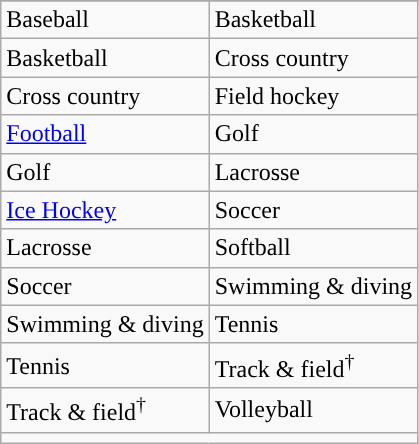<table class="wikitable">
<tr>
</tr>
<tr>
<td>Baseball</td>
<td>Basketball</td>
</tr>
<tr>
<td>Basketball</td>
<td>Cross country</td>
</tr>
<tr>
<td>Cross country</td>
<td>Field hockey</td>
</tr>
<tr>
<td><a href='#'>Football</a></td>
<td>Golf</td>
</tr>
<tr>
<td>Golf</td>
<td>Lacrosse</td>
</tr>
<tr>
<td><a href='#'>Ice Hockey</a></td>
<td>Soccer</td>
</tr>
<tr>
<td>Lacrosse</td>
<td>Softball</td>
</tr>
<tr>
<td>Soccer</td>
<td>Swimming & diving</td>
</tr>
<tr>
<td>Swimming & diving</td>
<td>Tennis</td>
</tr>
<tr>
<td>Tennis</td>
<td>Track & field<sup>†</sup></td>
</tr>
<tr>
<td>Track & field<sup>†</sup></td>
<td>Volleyball</td>
</tr>
<tr>
<td colspan="2"></td>
</tr>
</table>
